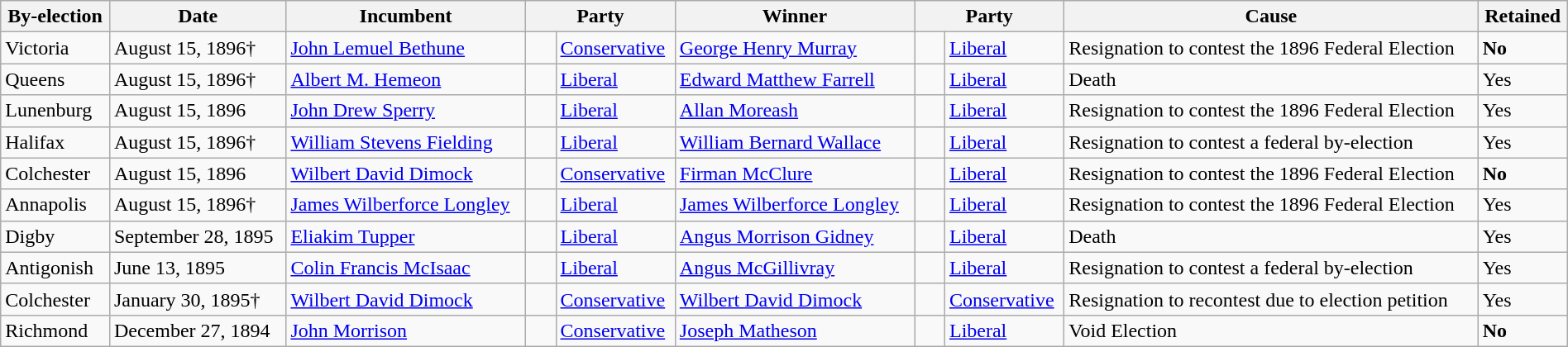<table class=wikitable style="width:100%">
<tr>
<th>By-election</th>
<th>Date</th>
<th>Incumbent</th>
<th colspan=2>Party</th>
<th>Winner</th>
<th colspan=2>Party</th>
<th>Cause</th>
<th>Retained</th>
</tr>
<tr>
<td>Victoria</td>
<td>August 15, 1896†</td>
<td><a href='#'>John Lemuel Bethune</a></td>
<td>    </td>
<td><a href='#'>Conservative</a></td>
<td><a href='#'>George Henry Murray</a></td>
<td>    </td>
<td><a href='#'>Liberal</a></td>
<td>Resignation to contest the 1896 Federal Election</td>
<td><strong>No</strong></td>
</tr>
<tr>
<td>Queens</td>
<td>August 15, 1896†</td>
<td><a href='#'>Albert M. Hemeon</a></td>
<td>    </td>
<td><a href='#'>Liberal</a></td>
<td><a href='#'>Edward Matthew Farrell</a></td>
<td>    </td>
<td><a href='#'>Liberal</a></td>
<td>Death</td>
<td>Yes</td>
</tr>
<tr>
<td>Lunenburg</td>
<td>August 15, 1896</td>
<td><a href='#'>John Drew Sperry</a></td>
<td>    </td>
<td><a href='#'>Liberal</a></td>
<td><a href='#'>Allan Moreash</a></td>
<td>    </td>
<td><a href='#'>Liberal</a></td>
<td>Resignation to contest the 1896 Federal Election</td>
<td>Yes</td>
</tr>
<tr>
<td>Halifax</td>
<td>August 15, 1896†</td>
<td><a href='#'>William Stevens Fielding</a></td>
<td>    </td>
<td><a href='#'>Liberal</a></td>
<td><a href='#'>William Bernard Wallace</a></td>
<td>    </td>
<td><a href='#'>Liberal</a></td>
<td>Resignation to contest a federal by-election</td>
<td>Yes</td>
</tr>
<tr>
<td>Colchester</td>
<td>August 15, 1896</td>
<td><a href='#'>Wilbert David Dimock</a></td>
<td>    </td>
<td><a href='#'>Conservative</a></td>
<td><a href='#'>Firman McClure</a></td>
<td>    </td>
<td><a href='#'>Liberal</a></td>
<td>Resignation to contest the 1896 Federal Election</td>
<td><strong>No</strong></td>
</tr>
<tr>
<td>Annapolis</td>
<td>August 15, 1896†</td>
<td><a href='#'>James Wilberforce Longley</a></td>
<td>    </td>
<td><a href='#'>Liberal</a></td>
<td><a href='#'>James Wilberforce Longley</a></td>
<td>    </td>
<td><a href='#'>Liberal</a></td>
<td>Resignation to contest the 1896 Federal Election</td>
<td>Yes</td>
</tr>
<tr>
<td>Digby</td>
<td>September 28, 1895</td>
<td><a href='#'>Eliakim Tupper</a></td>
<td>    </td>
<td><a href='#'>Liberal</a></td>
<td><a href='#'>Angus Morrison Gidney</a></td>
<td>    </td>
<td><a href='#'>Liberal</a></td>
<td>Death</td>
<td>Yes</td>
</tr>
<tr>
<td>Antigonish</td>
<td>June 13, 1895</td>
<td><a href='#'>Colin Francis McIsaac</a></td>
<td>    </td>
<td><a href='#'>Liberal</a></td>
<td><a href='#'>Angus McGillivray</a></td>
<td>    </td>
<td><a href='#'>Liberal</a></td>
<td>Resignation to contest a federal by-election</td>
<td>Yes</td>
</tr>
<tr>
<td>Colchester</td>
<td>January 30, 1895†</td>
<td><a href='#'>Wilbert David Dimock</a></td>
<td>    </td>
<td><a href='#'>Conservative</a></td>
<td><a href='#'>Wilbert David Dimock</a></td>
<td>    </td>
<td><a href='#'>Conservative</a></td>
<td>Resignation to recontest due to election petition</td>
<td>Yes</td>
</tr>
<tr>
<td>Richmond</td>
<td>December 27, 1894</td>
<td><a href='#'>John Morrison</a></td>
<td>    </td>
<td><a href='#'>Conservative</a></td>
<td><a href='#'>Joseph Matheson</a></td>
<td>    </td>
<td><a href='#'>Liberal</a></td>
<td>Void Election</td>
<td><strong>No</strong></td>
</tr>
</table>
